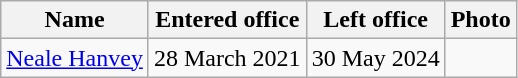<table class="wikitable">
<tr>
<th>Name</th>
<th>Entered office</th>
<th>Left office</th>
<th>Photo</th>
</tr>
<tr>
<td><a href='#'>Neale Hanvey</a></td>
<td>28 March 2021</td>
<td>30 May 2024</td>
<td></td>
</tr>
</table>
